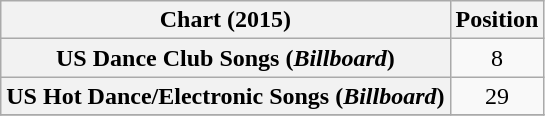<table class="wikitable plainrowheaders sortable" style="text-align:center">
<tr>
<th scope="col">Chart (2015)</th>
<th scope="col">Position</th>
</tr>
<tr>
<th scope="row">US Dance Club Songs (<em>Billboard</em>)</th>
<td>8</td>
</tr>
<tr>
<th scope="row">US Hot Dance/Electronic Songs (<em>Billboard</em>)</th>
<td>29</td>
</tr>
<tr>
</tr>
</table>
